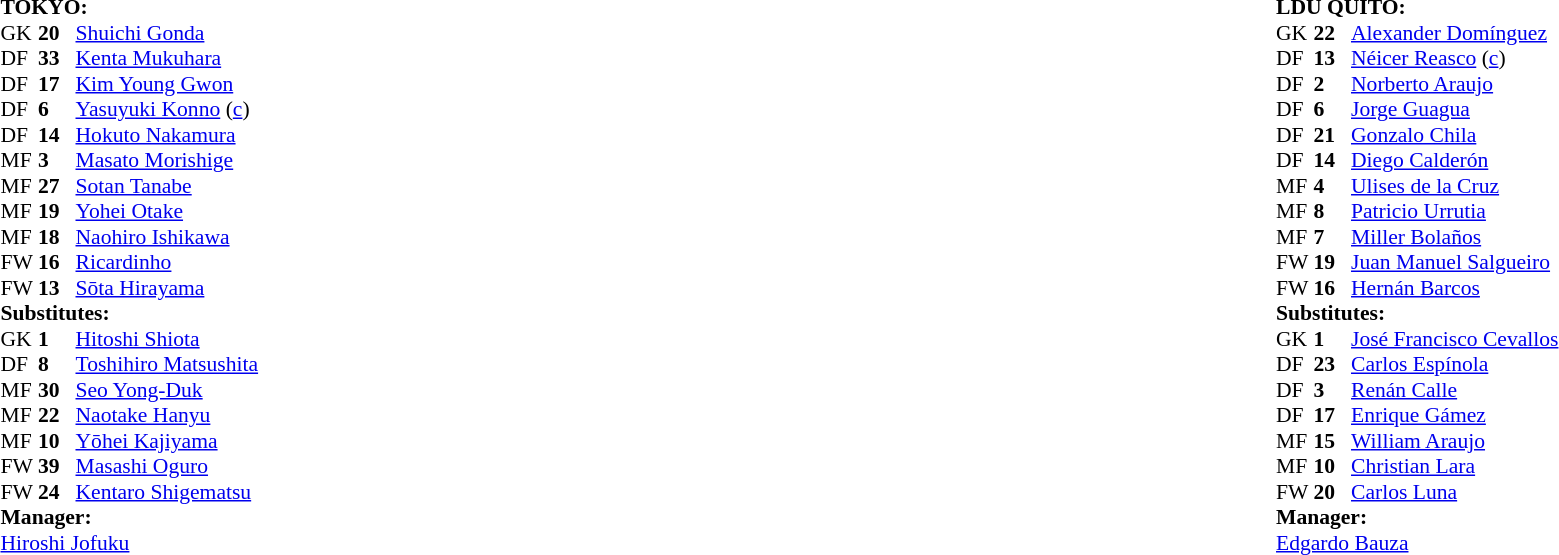<table width="100%">
<tr>
<td valign="top" width="50%"><br><table style="font-size: 90%" cellspacing="0" cellpadding="0">
<tr>
<td colspan="4"><strong>TOKYO:</strong></td>
</tr>
<tr>
<th width=25></th>
<th width=25></th>
</tr>
<tr>
<td>GK</td>
<td><strong>20</strong></td>
<td> <a href='#'>Shuichi Gonda</a></td>
</tr>
<tr>
<td>DF</td>
<td><strong>33</strong></td>
<td> <a href='#'>Kenta Mukuhara</a></td>
<td></td>
<td></td>
</tr>
<tr>
<td>DF</td>
<td><strong>17</strong></td>
<td> <a href='#'>Kim Young Gwon</a></td>
</tr>
<tr>
<td>DF</td>
<td><strong>6</strong></td>
<td> <a href='#'>Yasuyuki Konno</a> (<a href='#'>c</a>)</td>
</tr>
<tr>
<td>DF</td>
<td><strong>14</strong></td>
<td> <a href='#'>Hokuto Nakamura</a></td>
</tr>
<tr>
<td>MF</td>
<td><strong>3</strong></td>
<td> <a href='#'>Masato Morishige</a></td>
<td></td>
<td></td>
</tr>
<tr>
<td>MF</td>
<td><strong>27</strong></td>
<td> <a href='#'>Sotan Tanabe</a></td>
<td></td>
<td></td>
</tr>
<tr>
<td>MF</td>
<td><strong>19</strong></td>
<td> <a href='#'>Yohei Otake</a></td>
<td></td>
<td></td>
</tr>
<tr>
<td>MF</td>
<td><strong>18</strong></td>
<td> <a href='#'>Naohiro Ishikawa</a></td>
<td></td>
<td></td>
</tr>
<tr>
<td>FW</td>
<td><strong>16</strong></td>
<td> <a href='#'>Ricardinho</a></td>
<td></td>
<td></td>
</tr>
<tr>
<td>FW</td>
<td><strong>13</strong></td>
<td> <a href='#'>Sōta Hirayama</a></td>
</tr>
<tr>
<td colspan=3><strong>Substitutes:</strong></td>
</tr>
<tr>
<td>GK</td>
<td><strong>1</strong></td>
<td> <a href='#'>Hitoshi Shiota</a></td>
</tr>
<tr>
<td>DF</td>
<td><strong>8</strong></td>
<td> <a href='#'>Toshihiro Matsushita</a></td>
<td></td>
<td></td>
</tr>
<tr>
<td>MF</td>
<td><strong>30</strong></td>
<td> <a href='#'>Seo Yong-Duk</a></td>
<td></td>
<td></td>
</tr>
<tr>
<td>MF</td>
<td><strong>22</strong></td>
<td> <a href='#'>Naotake Hanyu</a></td>
<td></td>
<td></td>
</tr>
<tr>
<td>MF</td>
<td><strong>10</strong></td>
<td> <a href='#'>Yōhei Kajiyama</a></td>
<td></td>
<td></td>
</tr>
<tr>
<td>FW</td>
<td><strong>39</strong></td>
<td> <a href='#'>Masashi Oguro</a></td>
<td></td>
<td></td>
</tr>
<tr>
<td>FW</td>
<td><strong>24</strong></td>
<td> <a href='#'>Kentaro Shigematsu</a></td>
<td></td>
<td></td>
</tr>
<tr>
<td colspan=3><strong>Manager:</strong></td>
</tr>
<tr>
<td colspan=4> <a href='#'>Hiroshi Jofuku</a></td>
</tr>
</table>
</td>
<td><br><table style="font-size: 90%" cellspacing="0" cellpadding="0" align=center>
<tr>
<td colspan="4"><strong>LDU QUITO:</strong></td>
</tr>
<tr>
<th width=25></th>
<th width=25></th>
</tr>
<tr>
<td>GK</td>
<td><strong>22</strong></td>
<td> <a href='#'>Alexander Domínguez</a></td>
</tr>
<tr>
<td>DF</td>
<td><strong>13</strong></td>
<td> <a href='#'>Néicer Reasco</a> (<a href='#'>c</a>)</td>
<td></td>
<td></td>
</tr>
<tr>
<td>DF</td>
<td><strong>2</strong></td>
<td> <a href='#'>Norberto Araujo</a></td>
</tr>
<tr>
<td>DF</td>
<td><strong>6</strong></td>
<td> <a href='#'>Jorge Guagua</a></td>
<td></td>
</tr>
<tr>
<td>DF</td>
<td><strong>21</strong></td>
<td> <a href='#'>Gonzalo Chila</a></td>
<td></td>
<td></td>
</tr>
<tr>
<td>DF</td>
<td><strong>14</strong></td>
<td> <a href='#'>Diego Calderón</a></td>
</tr>
<tr>
<td>MF</td>
<td><strong>4</strong></td>
<td> <a href='#'>Ulises de la Cruz</a></td>
</tr>
<tr>
<td>MF</td>
<td><strong>8</strong></td>
<td> <a href='#'>Patricio Urrutia</a></td>
</tr>
<tr>
<td>MF</td>
<td><strong>7</strong></td>
<td> <a href='#'>Miller Bolaños</a></td>
<td></td>
<td></td>
</tr>
<tr>
<td>FW</td>
<td><strong>19</strong></td>
<td> <a href='#'>Juan Manuel Salgueiro</a></td>
<td></td>
<td></td>
</tr>
<tr>
<td>FW</td>
<td><strong>16</strong></td>
<td> <a href='#'>Hernán Barcos</a></td>
<td></td>
<td></td>
</tr>
<tr>
<td colspan=3><strong>Substitutes:</strong></td>
</tr>
<tr>
<td>GK</td>
<td><strong>1</strong></td>
<td> <a href='#'>José Francisco Cevallos</a></td>
</tr>
<tr>
<td>DF</td>
<td><strong>23</strong></td>
<td> <a href='#'>Carlos Espínola</a></td>
</tr>
<tr>
<td>DF</td>
<td><strong>3</strong></td>
<td> <a href='#'>Renán Calle</a></td>
<td></td>
<td></td>
</tr>
<tr>
<td>DF</td>
<td><strong>17</strong></td>
<td> <a href='#'>Enrique Gámez</a></td>
<td></td>
<td></td>
</tr>
<tr>
<td>MF</td>
<td><strong>15</strong></td>
<td> <a href='#'>William Araujo</a></td>
<td></td>
<td></td>
</tr>
<tr>
<td>MF</td>
<td><strong>10</strong></td>
<td> <a href='#'>Christian Lara</a></td>
<td></td>
<td></td>
</tr>
<tr>
<td>FW</td>
<td><strong>20</strong></td>
<td> <a href='#'>Carlos Luna</a></td>
<td></td>
<td></td>
</tr>
<tr>
<td colspan=3><strong>Manager:</strong></td>
</tr>
<tr>
<td colspan=4> <a href='#'>Edgardo Bauza</a></td>
</tr>
</table>
</td>
</tr>
</table>
